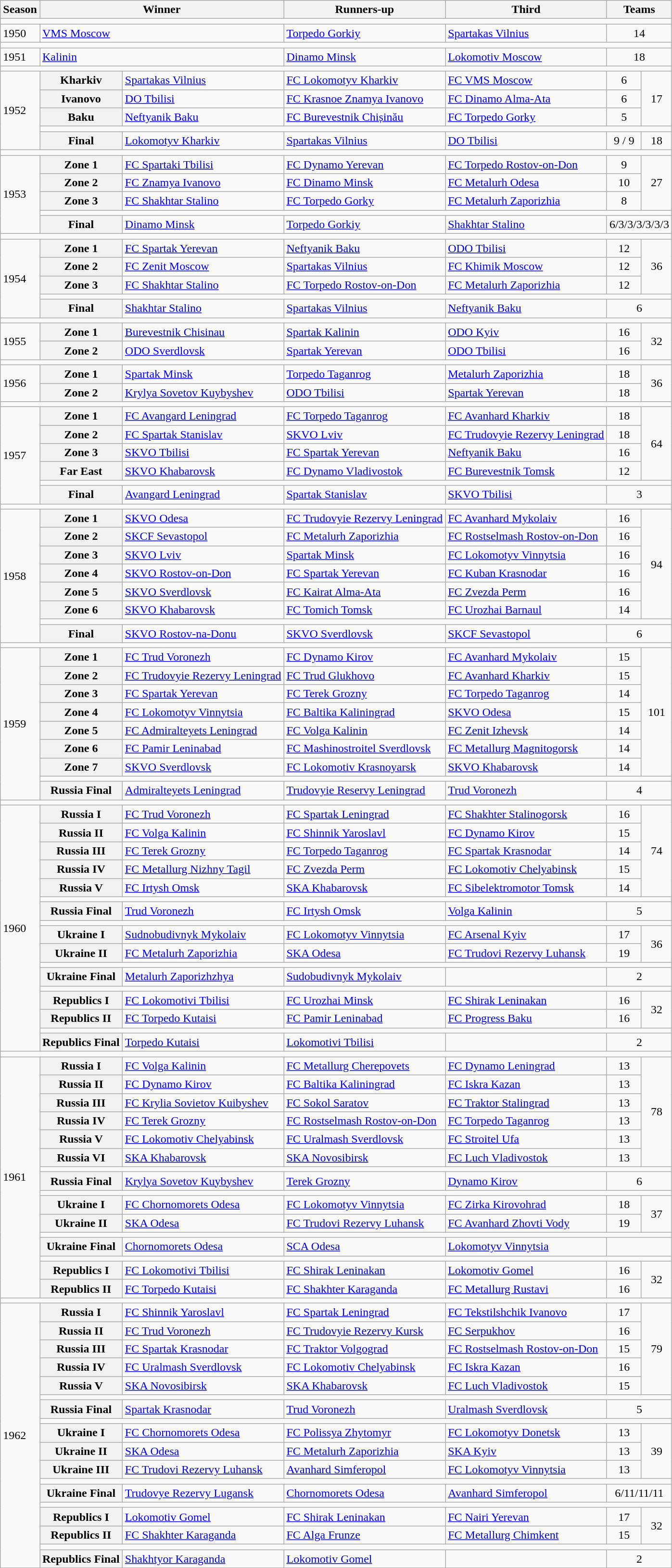<table class="wikitable">
<tr>
<th>Season</th>
<th colspan=2>Winner</th>
<th>Runners-up</th>
<th>Third</th>
<th colspan=2>Teams</th>
</tr>
<tr>
<td colspan=5 style="border:1px black;"></td>
</tr>
<tr>
<td>1950</td>
<td colspan=2><a href='#'>VMS Moscow</a></td>
<td><a href='#'>Torpedo Gorkiy</a></td>
<td><a href='#'>Spartakas Vilnius</a></td>
<td align=center colspan=2>14</td>
</tr>
<tr>
<td colspan=5 style="border:1px black;"></td>
</tr>
<tr>
<td>1951</td>
<td colspan=2><a href='#'>Kalinin</a></td>
<td><a href='#'>Dinamo Minsk</a></td>
<td><a href='#'>Lokomotiv Moscow</a></td>
<td align=center colspan=2>18</td>
</tr>
<tr>
<td colspan=5 style="border:1px black;"></td>
</tr>
<tr>
<td rowspan=5>1952</td>
<th>Kharkiv</th>
<td><a href='#'>Spartakas Vilnius</a></td>
<td><a href='#'>FC Lokomotyv Kharkiv</a></td>
<td><a href='#'>FC VMS Moscow</a></td>
<td align=center>6</td>
<td align=center rowspan=3>17</td>
</tr>
<tr>
<th>Ivanovo</th>
<td><a href='#'>DO Tbilisi</a></td>
<td><a href='#'>FC Krasnoe Znamya Ivanovo</a></td>
<td><a href='#'>FC Dinamo Alma-Ata</a></td>
<td align=center>6</td>
</tr>
<tr>
<th>Baku</th>
<td><a href='#'>Neftyanik Baku</a></td>
<td><a href='#'>FC Burevestnik Chișinău</a></td>
<td><a href='#'>FC Torpedo Gorky</a></td>
<td align=center>5</td>
</tr>
<tr>
<td colspan=4 style="border:1px black;"></td>
</tr>
<tr>
<th>Final</th>
<td><a href='#'>Lokomotyv Kharkiv</a></td>
<td><a href='#'>Spartakas Vilnius</a></td>
<td><a href='#'>DO Tbilisi</a></td>
<td align=center>9 / 9</td>
<td align=center>18</td>
</tr>
<tr>
<td colspan=5 style="border:1px black;"></td>
</tr>
<tr>
<td rowspan=5>1953</td>
<th>Zone 1</th>
<td><a href='#'>FC Spartaki Tbilisi</a></td>
<td><a href='#'>FC Dynamo Yerevan</a></td>
<td><a href='#'>FC Torpedo Rostov-on-Don</a></td>
<td align=center>9</td>
<td align=center rowspan=3>27</td>
</tr>
<tr>
<th>Zone 2</th>
<td><a href='#'>FC Znamya Ivanovo</a></td>
<td><a href='#'>FC Dinamo Minsk</a></td>
<td><a href='#'>FC Metalurh Odesa</a></td>
<td align=center>10</td>
</tr>
<tr>
<th>Zone 3</th>
<td><a href='#'>FC Shakhtar Stalino</a></td>
<td><a href='#'>FC Torpedo Gorky</a></td>
<td><a href='#'>FC Metalurh Zaporizhia</a></td>
<td align=center>8</td>
</tr>
<tr>
<td colspan=4 style="border:1px black;"></td>
</tr>
<tr>
<th>Final</th>
<td><a href='#'>Dinamo Minsk</a></td>
<td><a href='#'>Torpedo Gorkiy</a></td>
<td><a href='#'>Shakhtar Stalino</a></td>
<td align=center colspan=2>6/3/3/3/3/3/3</td>
</tr>
<tr>
<td colspan=5 style="border:1px black;"></td>
</tr>
<tr>
<td rowspan=5>1954</td>
<th>Zone 1</th>
<td><a href='#'>FC Spartak Yerevan</a></td>
<td><a href='#'>Neftyanik Baku</a></td>
<td><a href='#'>ODO Tbilisi</a></td>
<td align=center>12</td>
<td align=center rowspan=3>36</td>
</tr>
<tr>
<th>Zone 2</th>
<td><a href='#'>FC Zenit Moscow</a></td>
<td><a href='#'>Spartakas Vilnius</a></td>
<td><a href='#'>FC Khimik Moscow</a></td>
<td align=center>12</td>
</tr>
<tr>
<th>Zone 3</th>
<td><a href='#'>FC Shakhtar Stalino</a></td>
<td><a href='#'>FC Torpedo Rostov-on-Don</a></td>
<td><a href='#'>FC Metalurh Zaporizhia</a></td>
<td align=center>12</td>
</tr>
<tr>
<td colspan=4 style="border:1px black;"></td>
</tr>
<tr>
<th>Final</th>
<td><a href='#'>Shakhtar Stalino</a></td>
<td><a href='#'>Spartakas Vilnius</a></td>
<td><a href='#'>Neftyanik Baku</a></td>
<td align=center colspan=2>6</td>
</tr>
<tr>
<td colspan=5 style="border:1px black;"></td>
</tr>
<tr>
<td rowspan=2>1955</td>
<th>Zone 1</th>
<td><a href='#'>Burevestnik Chisinau</a></td>
<td><a href='#'>Spartak Kalinin</a></td>
<td><a href='#'>ODO Kyiv</a></td>
<td align=center>16</td>
<td align=center rowspan=2>32</td>
</tr>
<tr>
<th>Zone 2</th>
<td><a href='#'>ODO Sverdlovsk</a></td>
<td><a href='#'>Spartak Yerevan</a></td>
<td><a href='#'>ODO Tbilisi</a></td>
<td align=center>16</td>
</tr>
<tr>
<td colspan=5 style="border:1px black;"></td>
</tr>
<tr>
<td rowspan=2>1956</td>
<th>Zone 1</th>
<td><a href='#'>Spartak Minsk</a></td>
<td><a href='#'>Torpedo Taganrog</a></td>
<td><a href='#'>Metalurh Zaporizhia</a></td>
<td align=center>18</td>
<td align=center rowspan=2>36</td>
</tr>
<tr>
<th>Zone 2</th>
<td><a href='#'>Krylya Sovetov Kuybyshev</a></td>
<td><a href='#'>ODO Tbilisi</a></td>
<td><a href='#'>Spartak Yerevan</a></td>
<td align=center>18</td>
</tr>
<tr>
<td colspan=5 style="border:1px black;"></td>
</tr>
<tr>
<td rowspan=6>1957</td>
<th>Zone 1</th>
<td><a href='#'>FC Avangard Leningrad</a></td>
<td><a href='#'>FC Torpedo Taganrog</a></td>
<td><a href='#'>FC Avanhard Kharkiv</a></td>
<td align=center>18</td>
<td align=center rowspan=4>64</td>
</tr>
<tr>
<th>Zone 2</th>
<td><a href='#'>FC Spartak Stanislav</a></td>
<td><a href='#'>SKVO Lviv</a></td>
<td><a href='#'>FC Trudovyie Rezervy Leningrad</a></td>
<td align=center>18</td>
</tr>
<tr>
<th>Zone 3</th>
<td><a href='#'>SKVO Tbilisi</a></td>
<td><a href='#'>FC Spartak Yerevan</a></td>
<td><a href='#'>Neftyanik Baku</a></td>
<td align=center>16</td>
</tr>
<tr>
<th>Far East</th>
<td><a href='#'>SKVO Khabarovsk</a></td>
<td><a href='#'>FC Dynamo Vladivostok</a></td>
<td><a href='#'>FC Burevestnik Tomsk</a></td>
<td align=center>12</td>
</tr>
<tr>
<td colspan=4 style="border:1px black;"></td>
</tr>
<tr>
<th>Final</th>
<td><a href='#'>Avangard Leningrad</a></td>
<td><a href='#'>Spartak Stanislav</a></td>
<td><a href='#'>SKVO Tbilisi</a></td>
<td align=center colspan=2>3</td>
</tr>
<tr>
<td colspan=5 style="border:1px black;"></td>
</tr>
<tr>
<td rowspan=8>1958</td>
<th>Zone 1</th>
<td><a href='#'>SKVO Odesa</a></td>
<td><a href='#'>FC Trudovyie Rezervy Leningrad</a></td>
<td><a href='#'>FC Avanhard Mykolaiv</a></td>
<td align=center>16</td>
<td align=center rowspan=6>94</td>
</tr>
<tr>
<th>Zone 2</th>
<td><a href='#'>SKCF Sevastopol</a></td>
<td><a href='#'>FC Metalurh Zaporizhia</a></td>
<td><a href='#'>FC Rostselmash Rostov-on-Don</a></td>
<td align=center>16</td>
</tr>
<tr>
<th>Zone 3</th>
<td><a href='#'>SKVO Lviv</a></td>
<td><a href='#'>Spartak Minsk</a></td>
<td><a href='#'>FC Lokomotyv Vinnytsia</a></td>
<td align=center>16</td>
</tr>
<tr>
<th>Zone 4</th>
<td><a href='#'>SKVO Rostov-on-Don</a></td>
<td><a href='#'>FC Spartak Yerevan</a></td>
<td><a href='#'>FC Kuban Krasnodar</a></td>
<td align=center>16</td>
</tr>
<tr>
<th>Zone 5</th>
<td><a href='#'>SKVO Sverdlovsk</a></td>
<td><a href='#'>FC Kairat Alma-Ata</a></td>
<td><a href='#'>FC Zvezda Perm</a></td>
<td align=center>16</td>
</tr>
<tr>
<th>Zone 6</th>
<td><a href='#'>SKVO Khabarovsk</a></td>
<td><a href='#'>FC Tomich Tomsk</a></td>
<td><a href='#'>FC Urozhai Barnaul</a></td>
<td align=center>14</td>
</tr>
<tr>
<td colspan=4 style="border:1px black;"></td>
</tr>
<tr>
<th>Final</th>
<td><a href='#'>SKVO Rostov-na-Donu</a></td>
<td><a href='#'>SKVO Sverdlovsk</a></td>
<td><a href='#'>SKCF Sevastopol</a></td>
<td align=center colspan=2>6</td>
</tr>
<tr>
<td colspan=5 style="border:1px black;"></td>
</tr>
<tr>
<td rowspan=9>1959</td>
<th>Zone 1</th>
<td><a href='#'>FC Trud Voronezh</a></td>
<td><a href='#'>FC Dynamo Kirov</a></td>
<td><a href='#'>FC Avanhard Mykolaiv</a></td>
<td align=center>15</td>
<td align=center rowspan=7>101</td>
</tr>
<tr>
<th>Zone 2</th>
<td><a href='#'>FC Trudovyie Rezervy Leningrad</a></td>
<td><a href='#'>FC Trud Glukhovo</a></td>
<td><a href='#'>FC Avanhard Kharkiv</a></td>
<td align=center>15</td>
</tr>
<tr>
<th>Zone 3</th>
<td><a href='#'>FC Spartak Yerevan</a></td>
<td><a href='#'>FC Terek Grozny</a></td>
<td><a href='#'>FC Torpedo Taganrog</a></td>
<td align=center>14</td>
</tr>
<tr>
<th>Zone 4</th>
<td><a href='#'>FC Lokomotyv Vinnytsia</a></td>
<td><a href='#'>FC Baltika Kaliningrad</a></td>
<td><a href='#'>SKVO Odesa</a></td>
<td align=center>15</td>
</tr>
<tr>
<th>Zone 5</th>
<td><a href='#'>FC Admiralteyets Leningrad</a></td>
<td><a href='#'>FC Volga Kalinin</a></td>
<td><a href='#'>FC Zenit Izhevsk</a></td>
<td align=center>14</td>
</tr>
<tr>
<th>Zone 6</th>
<td><a href='#'>FC Pamir Leninabad</a></td>
<td><a href='#'>FC Mashinostroitel Sverdlovsk</a></td>
<td><a href='#'>FC Metallurg Magnitogorsk</a></td>
<td align=center>14</td>
</tr>
<tr>
<th>Zone 7</th>
<td><a href='#'>SKVO Sverdlovsk</a></td>
<td><a href='#'>FC Lokomotiv Krasnoyarsk</a></td>
<td><a href='#'>SKVO Khabarovsk</a></td>
<td align=center>14</td>
</tr>
<tr>
<td colspan=4 style="border:1px black;"></td>
</tr>
<tr>
<th>Russia Final</th>
<td><a href='#'>Admiralteyets Leningrad</a></td>
<td><a href='#'>Trudovyie Reservy Leningrad</a></td>
<td><a href='#'>Trud Voronezh</a></td>
<td align=center colspan=2>4</td>
</tr>
<tr>
<td colspan=5 style="border:1px black;"></td>
</tr>
<tr>
<td rowspan=17>1960</td>
<th>Russia I</th>
<td><a href='#'>FC Trud Voronezh</a></td>
<td><a href='#'>FC Spartak Leningrad</a></td>
<td><a href='#'>FC Shakhter Stalinogorsk</a></td>
<td align=center>16</td>
<td align=center rowspan=5>74</td>
</tr>
<tr>
<th>Russia II</th>
<td><a href='#'>FC Volga Kalinin</a></td>
<td><a href='#'>FC Shinnik Yaroslavl</a></td>
<td><a href='#'>FC Dynamo Kirov</a></td>
<td align=center>15</td>
</tr>
<tr>
<th>Russia III</th>
<td><a href='#'>FC Terek Grozny</a></td>
<td><a href='#'>FC Torpedo Taganrog</a></td>
<td><a href='#'>FC Spartak Krasnodar</a></td>
<td align=center>14</td>
</tr>
<tr>
<th>Russia IV</th>
<td><a href='#'>FC Metallurg Nizhny Tagil</a></td>
<td><a href='#'>FC Zvezda Perm</a></td>
<td><a href='#'>FC Lokomotiv Chelyabinsk</a></td>
<td align=center>15</td>
</tr>
<tr>
<th>Russia V</th>
<td><a href='#'>FC Irtysh Omsk</a></td>
<td><a href='#'>SKA Khabarovsk</a></td>
<td><a href='#'>FC Sibelektromotor Tomsk</a></td>
<td align=center>14</td>
</tr>
<tr>
<td colspan=4 style="border:1px black;"></td>
</tr>
<tr>
<th>Russia Final</th>
<td><a href='#'>Trud Voronezh</a></td>
<td><a href='#'>FC Irtysh Omsk</a></td>
<td><a href='#'>Volga Kalinin</a></td>
<td align=center colspan=2>5</td>
</tr>
<tr>
<td colspan=4 style="border:1px black;"></td>
</tr>
<tr>
<th>Ukraine I</th>
<td><a href='#'>Sudnobudivnyk Mykolaiv</a></td>
<td><a href='#'>FC Lokomotyv Vinnytsia</a></td>
<td><a href='#'>FC Arsenal Kyiv</a></td>
<td align=center>17</td>
<td align=center rowspan=2>36</td>
</tr>
<tr>
<th>Ukraine II</th>
<td><a href='#'>FC Metalurh Zaporizhia</a></td>
<td><a href='#'>SKA Odesa</a></td>
<td><a href='#'>FC Trudovi Rezervy Luhansk</a></td>
<td align=center>19</td>
</tr>
<tr>
<td colspan=4 style="border:1px black;"></td>
</tr>
<tr>
<th>Ukraine Final</th>
<td><a href='#'>Metalurh Zaporizhzhya</a></td>
<td><a href='#'>Sudobudivnyk Mykolaiv</a></td>
<td></td>
<td align=center colspan=2>2</td>
</tr>
<tr>
<td colspan=4 style="border:1px black;"></td>
</tr>
<tr>
<th>Republics I</th>
<td><a href='#'>FC Lokomotivi Tbilisi</a></td>
<td><a href='#'>FC Urozhai Minsk</a></td>
<td><a href='#'>FC Shirak Leninakan</a></td>
<td align=center>16</td>
<td align=center rowspan=2>32</td>
</tr>
<tr>
<th>Republics II</th>
<td><a href='#'>FC Torpedo Kutaisi</a></td>
<td><a href='#'>FC Pamir Leninabad</a></td>
<td><a href='#'>FC Progress Baku</a></td>
<td align=center>16</td>
</tr>
<tr>
<td colspan=4 style="border:1px black;"></td>
</tr>
<tr>
<th>Republics Final</th>
<td><a href='#'>Torpedo Kutaisi</a></td>
<td><a href='#'>Lokomotivi Tbilisi</a></td>
<td></td>
<td align=center colspan=2>2</td>
</tr>
<tr>
<td colspan=5 style="border:1px black;"></td>
</tr>
<tr>
<td rowspan=16>1961</td>
<th>Russia I</th>
<td><a href='#'>FC Volga Kalinin</a></td>
<td><a href='#'>FC Metallurg Cherepovets</a></td>
<td><a href='#'>FC Dynamo Leningrad</a></td>
<td align=center>13</td>
<td align=center rowspan=6>78</td>
</tr>
<tr>
<th>Russia II</th>
<td><a href='#'>FC Dynamo Kirov</a></td>
<td><a href='#'>FC Baltika Kaliningrad</a></td>
<td><a href='#'>FC Iskra Kazan</a></td>
<td align=center>13</td>
</tr>
<tr>
<th>Russia III</th>
<td><a href='#'>FC Krylia Sovietov Kuibyshev</a></td>
<td><a href='#'>FC Sokol Saratov</a></td>
<td><a href='#'>FC Traktor Stalingrad</a></td>
<td align=center>13</td>
</tr>
<tr>
<th>Russia IV</th>
<td><a href='#'>FC Terek Grozny</a></td>
<td><a href='#'>FC Rostselmash Rostov-on-Don</a></td>
<td><a href='#'>FC Torpedo Taganrog</a></td>
<td align=center>13</td>
</tr>
<tr>
<th>Russia V</th>
<td><a href='#'>FC Lokomotiv Chelyabinsk</a></td>
<td><a href='#'>FC Uralmash Sverdlovsk</a></td>
<td><a href='#'>FC Stroitel Ufa</a></td>
<td align=center>13</td>
</tr>
<tr>
<th>Russia VI</th>
<td><a href='#'>SKA Khabarovsk</a></td>
<td><a href='#'>SKA Novosibirsk</a></td>
<td><a href='#'>FC Luch Vladivostok</a></td>
<td align=center>13</td>
</tr>
<tr>
<td colspan=5 style="border:1px black;"></td>
</tr>
<tr>
<th>Russia Final</th>
<td><a href='#'>Krylya Sovetov Kuybyshev</a></td>
<td><a href='#'>Terek Grozny</a></td>
<td><a href='#'>Dynamo Kirov</a></td>
<td align=center colspan=2>6</td>
</tr>
<tr>
<td colspan=4 style="border:1px black;"></td>
</tr>
<tr>
<th>Ukraine I</th>
<td><a href='#'>FC Chornomorets Odesa</a></td>
<td><a href='#'>FC Lokomotyv Vinnytsia</a></td>
<td><a href='#'>FC Zirka Kirovohrad</a></td>
<td align=center>18</td>
<td align=center rowspan=2>37</td>
</tr>
<tr>
<th>Ukraine II</th>
<td><a href='#'>SKA Odesa</a></td>
<td><a href='#'>FC Trudovi Rezervy Luhansk</a></td>
<td><a href='#'>FC Avanhard Zhovti Vody</a></td>
<td align=center>19</td>
</tr>
<tr>
<td colspan=5 style="border:1px black;"></td>
</tr>
<tr>
<th>Ukraine Final</th>
<td><a href='#'>Chornomorets Odesa</a></td>
<td><a href='#'>SCA Odesa</a></td>
<td><a href='#'>Lokomotyv Vinnytsia</a></td>
<td align=center colspan=2></td>
</tr>
<tr>
<td colspan=4 style="border:1px black;"></td>
</tr>
<tr>
<th>Republics I</th>
<td><a href='#'>FC Lokomotivi Tbilisi</a></td>
<td><a href='#'>FC Shirak Leninakan</a></td>
<td><a href='#'>Lokomotiv Gomel</a></td>
<td align=center>16</td>
<td align=center rowspan=2>32</td>
</tr>
<tr>
<th>Republics II</th>
<td><a href='#'>FC Torpedo Kutaisi</a></td>
<td><a href='#'>FC Shakhter Karaganda</a></td>
<td><a href='#'>FC Metallurg Rustavi</a></td>
<td align=center>16</td>
</tr>
<tr>
<td colspan=5 style="border:1px black;"></td>
</tr>
<tr>
<td rowspan=18>1962</td>
<th>Russia I</th>
<td><a href='#'>FC Shinnik Yaroslavl</a></td>
<td><a href='#'>FC Spartak Leningrad</a></td>
<td><a href='#'>FC Tekstilshchik Ivanovo</a></td>
<td align=center>17</td>
<td align=center rowspan=5>79</td>
</tr>
<tr>
<th>Russia II</th>
<td><a href='#'>FC Trud Voronezh</a></td>
<td><a href='#'>FC Trudovyie Rezervy Kursk</a></td>
<td><a href='#'>FC Serpukhov</a></td>
<td align=center>16</td>
</tr>
<tr>
<th>Russia III</th>
<td><a href='#'>FC Spartak Krasnodar</a></td>
<td><a href='#'>FC Traktor Volgograd</a></td>
<td><a href='#'>FC Rostselmash Rostov-on-Don</a></td>
<td align=center>15</td>
</tr>
<tr>
<th>Russia IV</th>
<td><a href='#'>FC Uralmash Sverdlovsk</a></td>
<td><a href='#'>FC Lokomotiv Chelyabinsk</a></td>
<td><a href='#'>FC Iskra Kazan</a></td>
<td align=center>16</td>
</tr>
<tr>
<th>Russia V</th>
<td><a href='#'>SKA Novosibirsk</a></td>
<td><a href='#'>SKA Khabarovsk</a></td>
<td><a href='#'>FC Luch Vladivostok</a></td>
<td align=center>15</td>
</tr>
<tr>
<td colspan=5 style="border:1px black;"></td>
</tr>
<tr>
<th>Russia Final</th>
<td><a href='#'>Spartak Krasnodar</a></td>
<td><a href='#'>Trud Voronezh</a></td>
<td><a href='#'>Uralmash Sverdlovsk</a></td>
<td align=center colspan=2>5</td>
</tr>
<tr>
<td colspan=4 style="border:1px black;"></td>
</tr>
<tr>
<th>Ukraine I</th>
<td><a href='#'>FC Chornomorets Odesa</a></td>
<td><a href='#'>FC Polissya Zhytomyr</a></td>
<td><a href='#'>FC Lokomotyv Donetsk</a></td>
<td align=center>13</td>
<td align=center rowspan=3>39</td>
</tr>
<tr>
<th>Ukraine II</th>
<td><a href='#'>SKA Odesa</a></td>
<td><a href='#'>FC Metalurh Zaporizhia</a></td>
<td><a href='#'>SKA Kyiv</a></td>
<td align=center>13</td>
</tr>
<tr>
<th>Ukraine III</th>
<td><a href='#'>FC Trudovi Rezervy Luhansk</a></td>
<td><a href='#'>Avanhard Simferopol</a></td>
<td><a href='#'>FC Lokomotyv Vinnytsia</a></td>
<td align=center>13</td>
</tr>
<tr>
<td colspan=5 style="border:1px black;"></td>
</tr>
<tr>
<th>Ukraine Final</th>
<td><a href='#'>Trudovye Rezervy Lugansk</a></td>
<td><a href='#'>Chornomorets Odesa</a></td>
<td><a href='#'>Avanhard Simferopol</a></td>
<td align=center colspan=2>6/11/11/11</td>
</tr>
<tr>
<td colspan=4 style="border:1px black;"></td>
</tr>
<tr>
<th>Republics I</th>
<td><a href='#'>Lokomotiv Gomel</a></td>
<td><a href='#'>FC Shirak Leninakan</a></td>
<td><a href='#'>FC Nairi Yerevan</a></td>
<td align=center>17</td>
<td align=center rowspan=2>32</td>
</tr>
<tr>
<th>Republics II</th>
<td><a href='#'>FC Shakhter Karaganda</a></td>
<td><a href='#'>FC Alga Frunze</a></td>
<td><a href='#'>FC Metallurg Chimkent</a></td>
<td align=center>15</td>
</tr>
<tr>
<td colspan=5 style="border:1px black;"></td>
</tr>
<tr>
<th>Republics Final</th>
<td><a href='#'>Shakhtyor Karaganda</a></td>
<td><a href='#'>Lokomotiv Gomel</a></td>
<td></td>
<td align=center colspan=2>2</td>
</tr>
<tr>
</tr>
</table>
